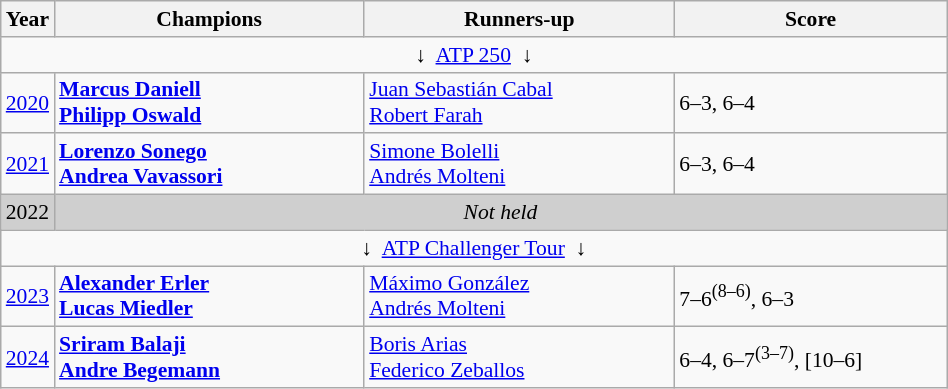<table class="wikitable" style="font-size:90%">
<tr>
<th>Year</th>
<th width="200">Champions</th>
<th width="200">Runners-up</th>
<th width="175">Score</th>
</tr>
<tr>
<td colspan=4 align=center>↓  <a href='#'>ATP 250</a>  ↓</td>
</tr>
<tr>
<td><a href='#'>2020</a></td>
<td> <strong><a href='#'>Marcus Daniell</a></strong><br> <strong><a href='#'>Philipp Oswald</a></strong></td>
<td> <a href='#'>Juan Sebastián Cabal</a><br> <a href='#'>Robert Farah</a></td>
<td>6–3, 6–4</td>
</tr>
<tr>
<td><a href='#'>2021</a></td>
<td> <strong><a href='#'>Lorenzo Sonego</a></strong><br> <strong><a href='#'>Andrea Vavassori</a></strong></td>
<td> <a href='#'>Simone Bolelli</a><br> <a href='#'>Andrés Molteni</a></td>
<td>6–3, 6–4</td>
</tr>
<tr>
<td style="background:#cfcfcf">2022</td>
<td colspan=3 align=center style="background:#cfcfcf"><em>Not held</em></td>
</tr>
<tr>
<td colspan=4 align=center>↓  <a href='#'>ATP Challenger Tour</a>  ↓</td>
</tr>
<tr>
<td><a href='#'>2023</a></td>
<td> <strong><a href='#'>Alexander Erler</a></strong><br> <strong><a href='#'>Lucas Miedler</a></strong></td>
<td> <a href='#'>Máximo González</a><br> <a href='#'>Andrés Molteni</a></td>
<td>7–6<sup>(8–6)</sup>, 6–3</td>
</tr>
<tr>
<td><a href='#'>2024</a></td>
<td> <strong><a href='#'>Sriram Balaji</a></strong><br> <strong><a href='#'>Andre Begemann</a></strong></td>
<td> <a href='#'>Boris Arias</a><br> <a href='#'>Federico Zeballos</a></td>
<td>6–4, 6–7<sup>(3–7)</sup>, [10–6]</td>
</tr>
</table>
